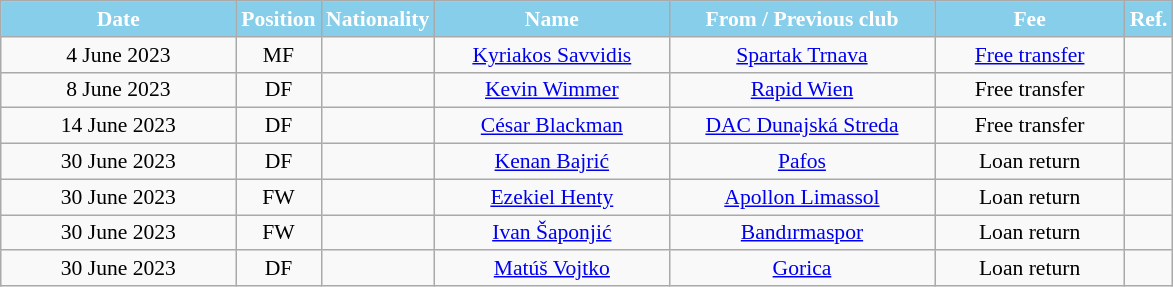<table class="wikitable"  style="text-align:center; font-size:90%; ">
<tr>
<th style="background:#87CEEB; color:#FFFFFF; width:150px;">Date</th>
<th style="background:#87CEEB; color:#FFFFFF; width:50px;">Position</th>
<th style="background:#87CEEB; color:#FFFFFF; width:50px;">Nationality</th>
<th style="background:#87CEEB; color:#FFFFFF; width:150px;">Name</th>
<th style="background:#87CEEB; color:#FFFFFF; width:170px;">From / Previous club</th>
<th style="background:#87CEEB; color:#FFFFFF; width:120px;">Fee</th>
<th style="background:#87CEEB; color:#FFFFFF; width:25px;">Ref.</th>
</tr>
<tr>
<td>4 June 2023</td>
<td>MF</td>
<td></td>
<td><a href='#'>Kyriakos Savvidis</a></td>
<td> <a href='#'>Spartak Trnava</a></td>
<td><a href='#'>Free transfer</a></td>
<td></td>
</tr>
<tr>
<td>8 June 2023</td>
<td>DF</td>
<td></td>
<td><a href='#'>Kevin Wimmer</a></td>
<td> <a href='#'>Rapid Wien</a></td>
<td>Free transfer</td>
<td></td>
</tr>
<tr>
<td>14 June 2023</td>
<td>DF</td>
<td></td>
<td><a href='#'>César Blackman</a></td>
<td> <a href='#'>DAC Dunajská Streda</a></td>
<td>Free transfer</td>
<td></td>
</tr>
<tr>
<td>30 June 2023</td>
<td>DF</td>
<td></td>
<td><a href='#'>Kenan Bajrić</a></td>
<td><em></em> <a href='#'>Pafos</a></td>
<td>Loan return</td>
<td></td>
</tr>
<tr>
<td>30 June 2023</td>
<td>FW</td>
<td></td>
<td><a href='#'>Ezekiel Henty</a></td>
<td> <a href='#'>Apollon Limassol</a></td>
<td>Loan return</td>
<td></td>
</tr>
<tr>
<td>30 June 2023</td>
<td>FW</td>
<td></td>
<td><a href='#'>Ivan Šaponjić</a></td>
<td> <a href='#'>Bandırmaspor</a></td>
<td>Loan return</td>
<td></td>
</tr>
<tr>
<td>30 June 2023</td>
<td>DF</td>
<td></td>
<td><a href='#'>Matúš Vojtko</a></td>
<td><em></em> <a href='#'>Gorica</a></td>
<td>Loan return</td>
<td></td>
</tr>
</table>
